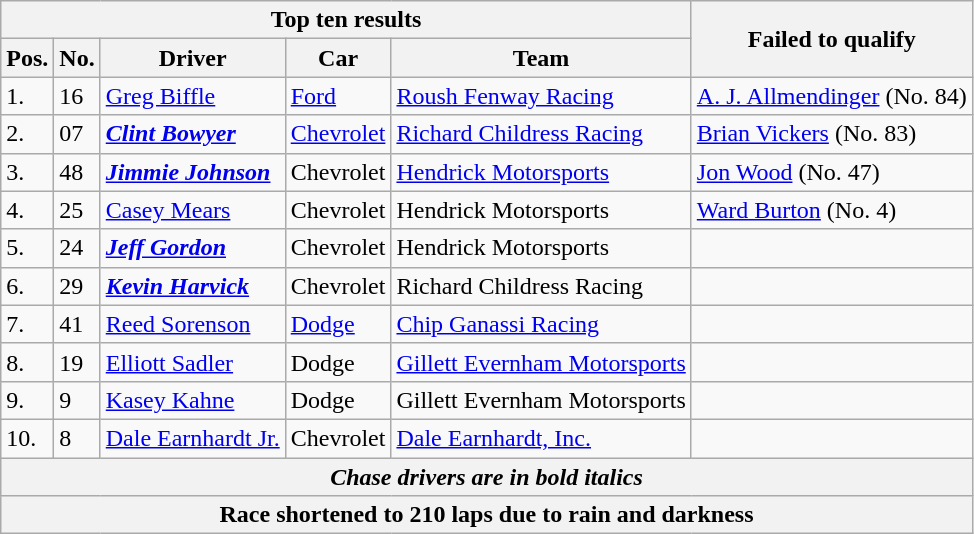<table class="wikitable">
<tr>
<th colspan=5>Top ten results</th>
<th rowspan=2>Failed to qualify</th>
</tr>
<tr>
<th>Pos.</th>
<th>No.</th>
<th>Driver</th>
<th>Car</th>
<th>Team</th>
</tr>
<tr>
<td>1.</td>
<td>16</td>
<td><a href='#'>Greg Biffle</a></td>
<td><a href='#'>Ford</a></td>
<td><a href='#'>Roush Fenway Racing</a></td>
<td><a href='#'>A. J. Allmendinger</a> (No. 84)</td>
</tr>
<tr>
<td>2.</td>
<td>07</td>
<td><strong><em><a href='#'>Clint Bowyer</a></em></strong></td>
<td><a href='#'>Chevrolet</a></td>
<td><a href='#'>Richard Childress Racing</a></td>
<td><a href='#'>Brian Vickers</a> (No. 83)</td>
</tr>
<tr>
<td>3.</td>
<td>48</td>
<td><strong><em><a href='#'>Jimmie Johnson</a></em></strong></td>
<td>Chevrolet</td>
<td><a href='#'>Hendrick Motorsports</a></td>
<td><a href='#'>Jon Wood</a> (No. 47)</td>
</tr>
<tr>
<td>4.</td>
<td>25</td>
<td><a href='#'>Casey Mears</a></td>
<td>Chevrolet</td>
<td>Hendrick Motorsports</td>
<td><a href='#'>Ward Burton</a> (No. 4)</td>
</tr>
<tr>
<td>5.</td>
<td>24</td>
<td><strong><em><a href='#'>Jeff Gordon</a></em></strong></td>
<td>Chevrolet</td>
<td>Hendrick Motorsports</td>
<td></td>
</tr>
<tr>
<td>6.</td>
<td>29</td>
<td><strong><em><a href='#'>Kevin Harvick</a></em></strong></td>
<td>Chevrolet</td>
<td>Richard Childress Racing</td>
<td></td>
</tr>
<tr>
<td>7.</td>
<td>41</td>
<td><a href='#'>Reed Sorenson</a></td>
<td><a href='#'>Dodge</a></td>
<td><a href='#'>Chip Ganassi Racing</a></td>
<td></td>
</tr>
<tr>
<td>8.</td>
<td>19</td>
<td><a href='#'>Elliott Sadler</a></td>
<td>Dodge</td>
<td><a href='#'>Gillett Evernham Motorsports</a></td>
<td></td>
</tr>
<tr>
<td>9.</td>
<td>9</td>
<td><a href='#'>Kasey Kahne</a></td>
<td>Dodge</td>
<td>Gillett Evernham Motorsports</td>
<td></td>
</tr>
<tr>
<td>10.</td>
<td>8</td>
<td><a href='#'>Dale Earnhardt Jr.</a></td>
<td>Chevrolet</td>
<td><a href='#'>Dale Earnhardt, Inc.</a></td>
<td></td>
</tr>
<tr>
<th colspan=6><em> Chase drivers are in <strong>bold italics<strong><em></th>
</tr>
<tr>
<th colspan=6>Race shortened to 210 laps due to rain and darkness</th>
</tr>
</table>
